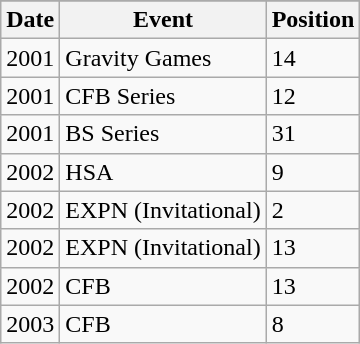<table class="wikitable">
<tr>
</tr>
<tr>
<th>Date</th>
<th>Event</th>
<th>Position</th>
</tr>
<tr>
<td>2001</td>
<td>Gravity Games</td>
<td>14</td>
</tr>
<tr>
<td>2001</td>
<td>CFB Series</td>
<td>12</td>
</tr>
<tr>
<td>2001</td>
<td>BS Series</td>
<td>31</td>
</tr>
<tr>
<td>2002</td>
<td>HSA</td>
<td>9</td>
</tr>
<tr>
<td>2002</td>
<td>EXPN (Invitational)</td>
<td>2</td>
</tr>
<tr>
<td>2002</td>
<td>EXPN (Invitational)</td>
<td>13</td>
</tr>
<tr>
<td>2002</td>
<td>CFB</td>
<td>13</td>
</tr>
<tr>
<td>2003</td>
<td>CFB</td>
<td>8</td>
</tr>
</table>
